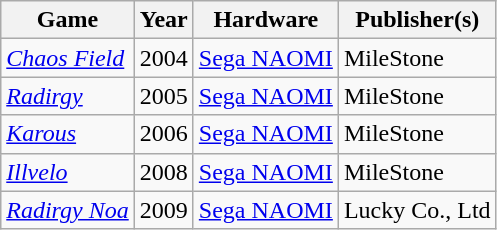<table class="wikitable sortable">
<tr>
<th>Game</th>
<th>Year</th>
<th>Hardware</th>
<th>Publisher(s)</th>
</tr>
<tr>
<td><em><a href='#'>Chaos Field</a></em></td>
<td>2004</td>
<td><a href='#'>Sega NAOMI</a></td>
<td>MileStone</td>
</tr>
<tr>
<td><em><a href='#'>Radirgy</a></em></td>
<td>2005</td>
<td><a href='#'>Sega NAOMI</a></td>
<td>MileStone</td>
</tr>
<tr>
<td><em><a href='#'>Karous</a></em></td>
<td>2006</td>
<td><a href='#'>Sega NAOMI</a></td>
<td>MileStone</td>
</tr>
<tr>
<td><em><a href='#'>Illvelo</a></em></td>
<td>2008</td>
<td><a href='#'>Sega NAOMI</a></td>
<td>MileStone</td>
</tr>
<tr>
<td><em><a href='#'>Radirgy Noa</a></em></td>
<td>2009</td>
<td><a href='#'>Sega NAOMI</a></td>
<td>Lucky Co., Ltd</td>
</tr>
</table>
